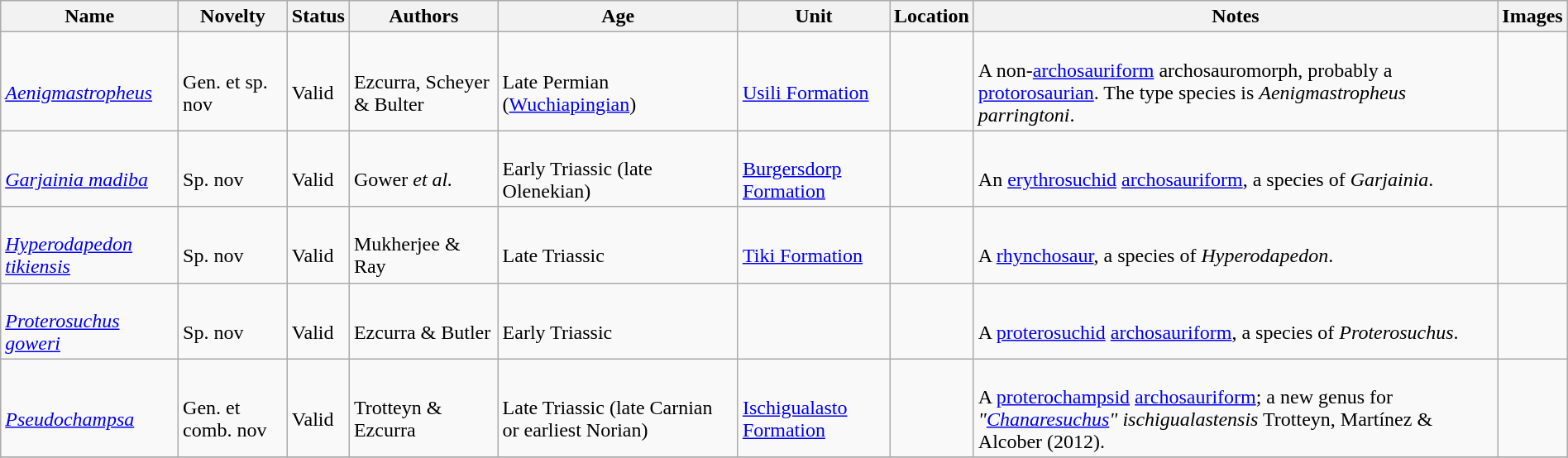<table class="wikitable sortable" align="center" width="100%">
<tr>
<th>Name</th>
<th>Novelty</th>
<th>Status</th>
<th>Authors</th>
<th>Age</th>
<th>Unit</th>
<th>Location</th>
<th>Notes</th>
<th>Images</th>
</tr>
<tr>
<td><br><em><a href='#'>Aenigmastropheus</a></em></td>
<td><br>Gen. et sp. nov</td>
<td><br>Valid</td>
<td><br>Ezcurra, Scheyer & Bulter</td>
<td><br>Late Permian (<a href='#'>Wuchiapingian</a>)</td>
<td><br><a href='#'>Usili Formation</a></td>
<td><br></td>
<td><br>A non-<a href='#'>archosauriform</a> archosauromorph, probably a <a href='#'>protorosaurian</a>. The type species is <em>Aenigmastropheus parringtoni</em>.</td>
<td></td>
</tr>
<tr>
<td><br><em><a href='#'>Garjainia madiba</a></em></td>
<td><br>Sp. nov</td>
<td><br>Valid</td>
<td><br>Gower <em>et al.</em></td>
<td><br>Early Triassic (late Olenekian)</td>
<td><br><a href='#'>Burgersdorp Formation</a></td>
<td><br></td>
<td><br>An <a href='#'>erythrosuchid</a> <a href='#'>archosauriform</a>, a species of <em>Garjainia</em>.</td>
<td></td>
</tr>
<tr>
<td><br><em><a href='#'>Hyperodapedon tikiensis</a></em></td>
<td><br>Sp. nov</td>
<td><br>Valid</td>
<td><br>Mukherjee & Ray</td>
<td><br>Late Triassic</td>
<td><br><a href='#'>Tiki Formation</a></td>
<td><br></td>
<td><br>A <a href='#'>rhynchosaur</a>, a species of <em>Hyperodapedon</em>.</td>
<td></td>
</tr>
<tr>
<td><br><em><a href='#'>Proterosuchus goweri</a></em></td>
<td><br>Sp. nov</td>
<td><br>Valid</td>
<td><br>Ezcurra & Butler</td>
<td><br>Early Triassic</td>
<td></td>
<td><br></td>
<td><br>A <a href='#'>proterosuchid</a> <a href='#'>archosauriform</a>, a species of <em>Proterosuchus</em>.</td>
<td></td>
</tr>
<tr>
<td><br><em><a href='#'>Pseudochampsa</a></em></td>
<td><br>Gen. et comb. nov</td>
<td><br>Valid</td>
<td><br>Trotteyn & Ezcurra</td>
<td><br>Late Triassic (late Carnian or earliest Norian)</td>
<td><br><a href='#'>Ischigualasto Formation</a></td>
<td><br></td>
<td><br>A <a href='#'>proterochampsid</a> <a href='#'>archosauriform</a>; a new genus for <em>"<a href='#'>Chanaresuchus</a>" ischigualastensis</em> Trotteyn, Martínez & Alcober (2012).</td>
<td></td>
</tr>
<tr>
</tr>
</table>
